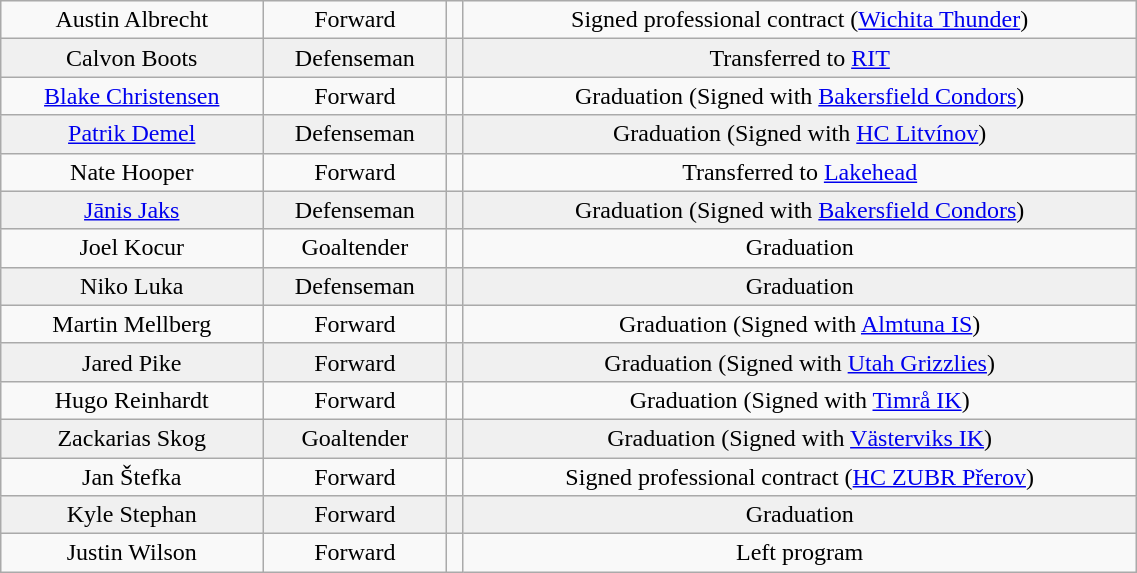<table class="wikitable" width="60%">
<tr align="center" bgcolor="">
<td>Austin Albrecht</td>
<td>Forward</td>
<td></td>
<td>Signed professional contract (<a href='#'>Wichita Thunder</a>)</td>
</tr>
<tr align="center" bgcolor="f0f0f0">
<td>Calvon Boots</td>
<td>Defenseman</td>
<td></td>
<td>Transferred to <a href='#'>RIT</a></td>
</tr>
<tr align="center" bgcolor="">
<td><a href='#'>Blake Christensen</a></td>
<td>Forward</td>
<td></td>
<td>Graduation (Signed with <a href='#'>Bakersfield Condors</a>)</td>
</tr>
<tr align="center" bgcolor="f0f0f0">
<td><a href='#'>Patrik Demel</a></td>
<td>Defenseman</td>
<td></td>
<td>Graduation (Signed with <a href='#'>HC Litvínov</a>)</td>
</tr>
<tr align="center" bgcolor="">
<td>Nate Hooper</td>
<td>Forward</td>
<td></td>
<td>Transferred to <a href='#'>Lakehead</a></td>
</tr>
<tr align="center" bgcolor="f0f0f0">
<td><a href='#'>Jānis Jaks</a></td>
<td>Defenseman</td>
<td></td>
<td>Graduation (Signed with <a href='#'>Bakersfield Condors</a>)</td>
</tr>
<tr align="center" bgcolor="">
<td>Joel Kocur</td>
<td>Goaltender</td>
<td></td>
<td>Graduation</td>
</tr>
<tr align="center" bgcolor="f0f0f0">
<td>Niko Luka</td>
<td>Defenseman</td>
<td></td>
<td>Graduation</td>
</tr>
<tr align="center" bgcolor="">
<td>Martin Mellberg</td>
<td>Forward</td>
<td></td>
<td>Graduation (Signed with <a href='#'>Almtuna IS</a>)</td>
</tr>
<tr align="center" bgcolor="f0f0f0">
<td>Jared Pike</td>
<td>Forward</td>
<td></td>
<td>Graduation (Signed with <a href='#'>Utah Grizzlies</a>)</td>
</tr>
<tr align="center" bgcolor="">
<td>Hugo Reinhardt</td>
<td>Forward</td>
<td></td>
<td>Graduation (Signed with <a href='#'>Timrå IK</a>)</td>
</tr>
<tr align="center" bgcolor="f0f0f0">
<td>Zackarias Skog</td>
<td>Goaltender</td>
<td></td>
<td>Graduation (Signed with <a href='#'>Västerviks IK</a>)</td>
</tr>
<tr align="center" bgcolor="">
<td>Jan Štefka</td>
<td>Forward</td>
<td></td>
<td>Signed professional contract (<a href='#'>HC ZUBR Přerov</a>)</td>
</tr>
<tr align="center" bgcolor="f0f0f0">
<td>Kyle Stephan</td>
<td>Forward</td>
<td></td>
<td>Graduation</td>
</tr>
<tr align="center" bgcolor="">
<td>Justin Wilson</td>
<td>Forward</td>
<td></td>
<td>Left program</td>
</tr>
</table>
